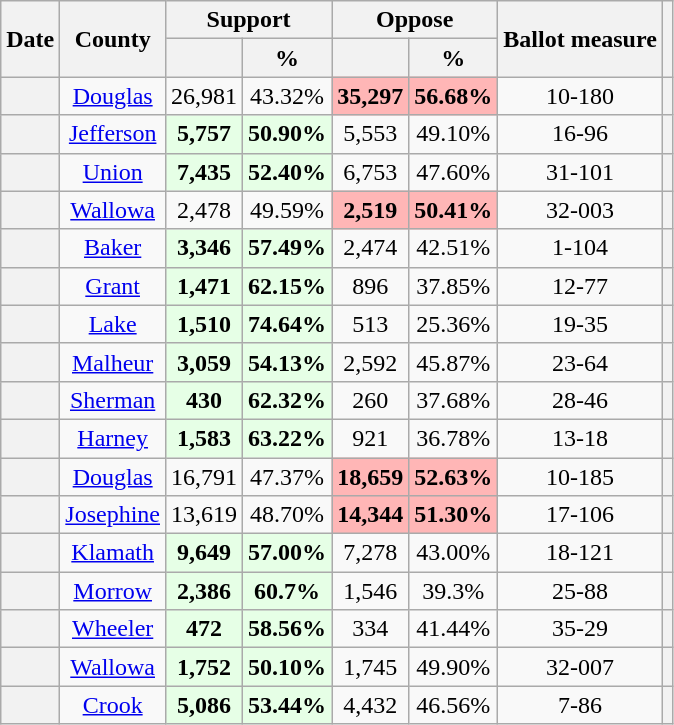<table class="wikitable sortable plainrowheaders" style="text-align:center;">
<tr>
<th scope="col" rowspan="2">Date</th>
<th scope="col" rowspan="2">County</th>
<th scope="col" colspan="2">Support</th>
<th scope="col" colspan="2">Oppose</th>
<th rowspan="2" class="unsortable">Ballot measure</th>
<th rowspan="2" scope="col" class="unsortable"></th>
</tr>
<tr>
<th></th>
<th>%</th>
<th></th>
<th>%</th>
</tr>
<tr>
<th scope="row"></th>
<td><a href='#'>Douglas</a></td>
<td>26,981</td>
<td>43.32%</td>
<td style="background: #FFB6B6;"><strong>35,297</strong></td>
<td style="background: #FFB6B6;"><strong>56.68%</strong></td>
<td>10-180</td>
<th></th>
</tr>
<tr>
<th scope="row"></th>
<td><a href='#'>Jefferson</a></td>
<td style="background: #E6FFE6;"><strong>5,757</strong></td>
<td style="background: #E6FFE6;"><strong>50.90%</strong></td>
<td>5,553</td>
<td>49.10%</td>
<td>16-96</td>
<th></th>
</tr>
<tr>
<th scope="row"></th>
<td><a href='#'>Union</a></td>
<td style="background: #E6FFE6;"><strong>7,435</strong></td>
<td style="background: #E6FFE6;"><strong>52.40%</strong></td>
<td>6,753</td>
<td>47.60%</td>
<td>31-101</td>
<th></th>
</tr>
<tr>
<th scope="row"></th>
<td><a href='#'>Wallowa</a></td>
<td>2,478</td>
<td>49.59%</td>
<td style="background: #FFB6B6;"><strong>2,519</strong></td>
<td style="background: #FFB6B6;"><strong>50.41%</strong></td>
<td>32-003</td>
<th></th>
</tr>
<tr>
<th scope="row"></th>
<td><a href='#'>Baker</a></td>
<td style="background: #E6FFE6;"><strong>3,346</strong></td>
<td style="background: #E6FFE6;"><strong>57.49%</strong></td>
<td>2,474</td>
<td>42.51%</td>
<td>1-104</td>
<th></th>
</tr>
<tr>
<th scope="row"></th>
<td><a href='#'>Grant</a></td>
<td style="background: #E6FFE6;"><strong>1,471</strong></td>
<td style="background: #E6FFE6;"><strong>62.15%</strong></td>
<td>896</td>
<td>37.85%</td>
<td>12-77</td>
<th></th>
</tr>
<tr>
<th scope="row"></th>
<td><a href='#'>Lake</a></td>
<td style="background: #E6FFE6;"><strong>1,510</strong></td>
<td style="background: #E6FFE6;"><strong>74.64%</strong></td>
<td>513</td>
<td>25.36%</td>
<td>19-35</td>
<th></th>
</tr>
<tr>
<th scope="row"></th>
<td><a href='#'>Malheur</a></td>
<td style="background: #E6FFE6;"><strong>3,059</strong></td>
<td style="background: #E6FFE6;"><strong>54.13%</strong></td>
<td>2,592</td>
<td>45.87%</td>
<td>23-64</td>
<th></th>
</tr>
<tr>
<th scope="row"></th>
<td><a href='#'>Sherman</a></td>
<td style="background: #E6FFE6;"><strong>430</strong></td>
<td style="background: #E6FFE6;"><strong>62.32%</strong></td>
<td>260</td>
<td>37.68%</td>
<td>28-46</td>
<th></th>
</tr>
<tr>
<th scope="row"></th>
<td><a href='#'>Harney</a></td>
<td style="background: #E6FFE6;"><strong>1,583</strong></td>
<td style="background: #E6FFE6;"><strong>63.22%</strong></td>
<td>921</td>
<td>36.78%</td>
<td>13-18</td>
<th></th>
</tr>
<tr>
<th scope="row"></th>
<td><a href='#'>Douglas</a></td>
<td>16,791</td>
<td>47.37%</td>
<td style="background: #FFB6B6;"><strong>18,659</strong></td>
<td style="background: #FFB6B6;"><strong>52.63%</strong></td>
<td>10-185</td>
<th></th>
</tr>
<tr>
<th scope="row"></th>
<td><a href='#'>Josephine</a></td>
<td>13,619</td>
<td>48.70%</td>
<td style="background: #FFB6B6;"><strong>14,344</strong></td>
<td style="background: #FFB6B6;"><strong>51.30%</strong></td>
<td>17-106</td>
<th></th>
</tr>
<tr>
<th scope="row"></th>
<td><a href='#'>Klamath</a></td>
<td style="background: #E6FFE6;"><strong>9,649</strong></td>
<td style="background: #E6FFE6;"><strong>57.00%</strong></td>
<td>7,278</td>
<td>43.00%</td>
<td>18-121</td>
<th></th>
</tr>
<tr>
<th scope="row"></th>
<td><a href='#'>Morrow</a></td>
<td style="background: #E6FFE6;"><strong>2,386</strong></td>
<td style="background: #E6FFE6;"><strong>60.7%</strong></td>
<td>1,546</td>
<td>39.3%</td>
<td>25-88</td>
<th></th>
</tr>
<tr>
<th scope="row"></th>
<td><a href='#'>Wheeler</a></td>
<td style="background: #E6FFE6;"><strong>472</strong></td>
<td style="background: #E6FFE6;"><strong>58.56%</strong></td>
<td>334</td>
<td>41.44%</td>
<td>35-29</td>
<th></th>
</tr>
<tr>
<th scope="row"></th>
<td><a href='#'>Wallowa</a></td>
<td style="background: #E6FFE6;"><strong>1,752</strong></td>
<td style="background: #E6FFE6;"><strong>50.10%</strong></td>
<td>1,745</td>
<td>49.90%</td>
<td>32-007</td>
<th></th>
</tr>
<tr>
<th scope="row"></th>
<td><a href='#'>Crook</a></td>
<td style="background: #E6FFE6;"><strong>5,086</strong></td>
<td style="background: #E6FFE6;"><strong>53.44%</strong></td>
<td>4,432</td>
<td>46.56%</td>
<td>7-86</td>
<th></th>
</tr>
</table>
